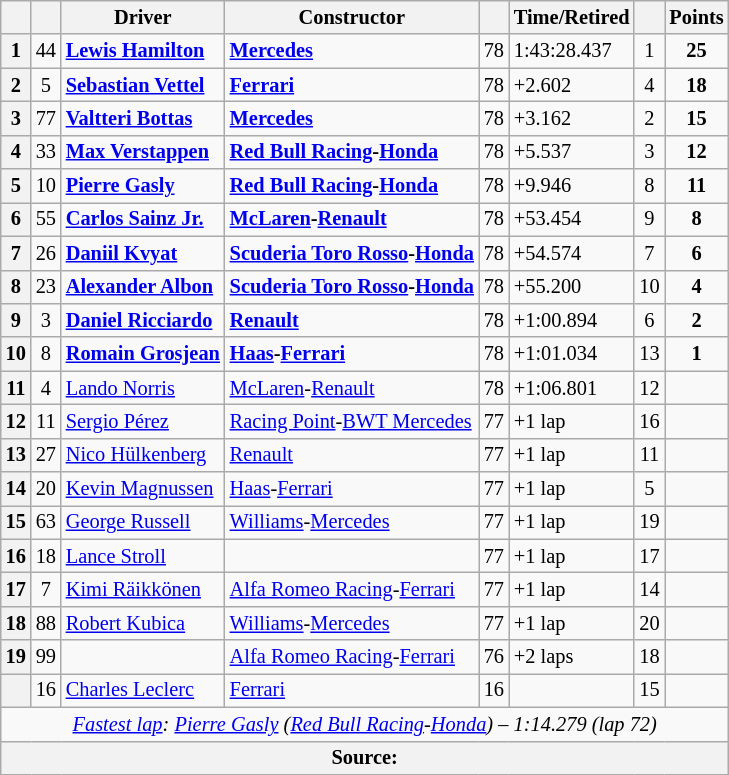<table class="wikitable sortable" style="font-size:85%">
<tr>
<th scope="col"></th>
<th scope="col"></th>
<th scope="col">Driver</th>
<th scope="col">Constructor</th>
<th scope="col" class="unsortable"></th>
<th scope="col" class="unsortable">Time/Retired</th>
<th scope="col"></th>
<th scope="col">Points</th>
</tr>
<tr>
<th>1</th>
<td align="center">44</td>
<td data-sort-value="HAM"><strong> <a href='#'>Lewis Hamilton</a></strong></td>
<td><strong><a href='#'>Mercedes</a></strong></td>
<td>78</td>
<td>1:43:28.437</td>
<td align="center">1</td>
<td align="center"><strong>25</strong></td>
</tr>
<tr>
<th>2</th>
<td align="center">5</td>
<td data-sort-value="VET"><strong> <a href='#'>Sebastian Vettel</a></strong></td>
<td><strong><a href='#'>Ferrari</a></strong></td>
<td>78</td>
<td>+2.602</td>
<td align="center">4</td>
<td align="center"><strong>18</strong></td>
</tr>
<tr>
<th>3</th>
<td align="center">77</td>
<td data-sort-value="BOT"><strong> <a href='#'>Valtteri Bottas</a></strong></td>
<td><strong><a href='#'>Mercedes</a></strong></td>
<td>78</td>
<td>+3.162</td>
<td align="center">2</td>
<td align="center"><strong>15</strong></td>
</tr>
<tr>
<th>4</th>
<td align="center">33</td>
<td data-sort-value="VER"><strong> <a href='#'>Max Verstappen</a></strong></td>
<td><strong><a href='#'>Red Bull Racing</a>-<a href='#'>Honda</a></strong></td>
<td>78</td>
<td>+5.537</td>
<td align="center">3</td>
<td align="center"><strong>12</strong></td>
</tr>
<tr>
<th>5</th>
<td align="center">10</td>
<td data-sort-value="GAS"><strong> <a href='#'>Pierre Gasly</a></strong></td>
<td><strong><a href='#'>Red Bull Racing</a>-<a href='#'>Honda</a></strong></td>
<td>78</td>
<td>+9.946</td>
<td align="center">8</td>
<td align="center"><strong>11</strong></td>
</tr>
<tr>
<th>6</th>
<td align="center">55</td>
<td data-sort-value="SAI"><strong> <a href='#'>Carlos Sainz Jr.</a></strong></td>
<td><strong><a href='#'>McLaren</a>-<a href='#'>Renault</a></strong></td>
<td>78</td>
<td>+53.454</td>
<td align="center">9</td>
<td align="center"><strong>8</strong></td>
</tr>
<tr>
<th>7</th>
<td align="center">26</td>
<td data-sort-value="KVY"><strong> <a href='#'>Daniil Kvyat</a></strong></td>
<td><strong><a href='#'>Scuderia Toro Rosso</a>-<a href='#'>Honda</a></strong></td>
<td>78</td>
<td>+54.574</td>
<td align="center">7</td>
<td align="center"><strong>6</strong></td>
</tr>
<tr>
<th>8</th>
<td align="center">23</td>
<td data-sort-value="ALB"><strong> <a href='#'>Alexander Albon</a></strong></td>
<td><strong><a href='#'>Scuderia Toro Rosso</a>-<a href='#'>Honda</a></strong></td>
<td>78</td>
<td>+55.200</td>
<td align="center">10</td>
<td align="center"><strong>4</strong></td>
</tr>
<tr>
<th>9</th>
<td align="center">3</td>
<td data-sort-value="RIC"><strong> <a href='#'>Daniel Ricciardo</a></strong></td>
<td><a href='#'><strong>Renault</strong></a></td>
<td>78</td>
<td>+1:00.894</td>
<td align="center">6</td>
<td align="center"><strong>2</strong></td>
</tr>
<tr>
<th>10</th>
<td align="center">8</td>
<td data-sort-value="GRO"><strong> <a href='#'>Romain Grosjean</a></strong></td>
<td><strong><a href='#'>Haas</a>-<a href='#'>Ferrari</a></strong></td>
<td>78</td>
<td>+1:01.034</td>
<td align="center">13</td>
<td align="center"><strong>1</strong></td>
</tr>
<tr>
<th>11</th>
<td align="center">4</td>
<td data-sort-value="NOR"> <a href='#'>Lando Norris</a></td>
<td><a href='#'>McLaren</a>-<a href='#'>Renault</a></td>
<td>78</td>
<td>+1:06.801</td>
<td align="center">12</td>
<td></td>
</tr>
<tr>
<th>12</th>
<td align="center">11</td>
<td data-sort-value="PER"> <a href='#'>Sergio Pérez</a></td>
<td><a href='#'>Racing Point</a>-<a href='#'>BWT Mercedes</a></td>
<td>77</td>
<td>+1 lap</td>
<td align="center" data-sort-value="20">16</td>
<td></td>
</tr>
<tr>
<th>13</th>
<td align="center">27</td>
<td data-sort-value="HUL"> <a href='#'>Nico Hülkenberg</a></td>
<td><a href='#'>Renault</a></td>
<td>77</td>
<td>+1 lap</td>
<td align="center">11</td>
<td></td>
</tr>
<tr>
<th>14</th>
<td align="center">20</td>
<td data-sort-value="MAG"> <a href='#'>Kevin Magnussen</a></td>
<td><a href='#'>Haas</a>-<a href='#'>Ferrari</a></td>
<td>77</td>
<td>+1 lap</td>
<td align="center">5</td>
<td></td>
</tr>
<tr>
<th>15</th>
<td align="center">63</td>
<td data-sort-value="RUS"> <a href='#'>George Russell</a></td>
<td><a href='#'>Williams</a>-<a href='#'>Mercedes</a></td>
<td>77</td>
<td>+1 lap</td>
<td align="center">19</td>
<td></td>
</tr>
<tr>
<th>16</th>
<td align="center">18</td>
<td data-sort-value="STR"> <a href='#'>Lance Stroll</a></td>
<td></td>
<td>77</td>
<td>+1 lap</td>
<td align="center">17</td>
<td></td>
</tr>
<tr>
<th>17</th>
<td align="center">7</td>
<td data-sort-value="RAI"> <a href='#'>Kimi Räikkönen</a></td>
<td><a href='#'>Alfa Romeo Racing</a>-<a href='#'>Ferrari</a></td>
<td>77</td>
<td>+1 lap</td>
<td align="center">14</td>
<td></td>
</tr>
<tr>
<th>18</th>
<td align="center">88</td>
<td data-sort-value="KUB"> <a href='#'>Robert Kubica</a></td>
<td><a href='#'>Williams</a>-<a href='#'>Mercedes</a></td>
<td>77</td>
<td>+1 lap</td>
<td align="center">20</td>
<td></td>
</tr>
<tr>
<th data-sort-value="19">19</th>
<td align="center">99</td>
<td data-sort-value="GIO"></td>
<td><a href='#'>Alfa Romeo Racing</a>-<a href='#'>Ferrari</a></td>
<td>76</td>
<td>+2 laps</td>
<td align="center">18</td>
<td></td>
</tr>
<tr>
<th data-sort-value="20"></th>
<td align="center">16</td>
<td data-sort-value="LEC"> <a href='#'>Charles Leclerc</a></td>
<td><a href='#'>Ferrari</a></td>
<td>16</td>
<td></td>
<td align="center">15</td>
<td></td>
</tr>
<tr class="sortbottom">
<td colspan="8" align="center"><em><a href='#'>Fastest lap</a>:  <a href='#'>Pierre Gasly</a> (<a href='#'>Red Bull Racing</a>-<a href='#'>Honda</a>) – 1:14.279 (lap 72)</em></td>
</tr>
<tr>
<th colspan="8">Source:</th>
</tr>
</table>
